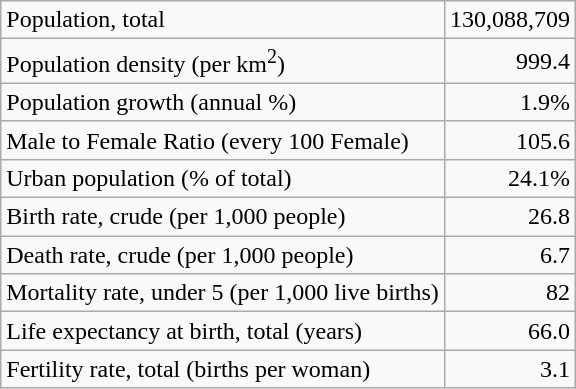<table class="wikitable">
<tr>
<td>Population, total</td>
<td style="text-align: right;">130,088,709</td>
</tr>
<tr>
<td>Population density (per km<sup>2</sup>)</td>
<td style="text-align: right;">999.4</td>
</tr>
<tr>
<td>Population growth (annual %)</td>
<td style="text-align: right;">1.9%</td>
</tr>
<tr>
<td>Male to Female Ratio (every 100 Female)</td>
<td style="text-align: right;">105.6</td>
</tr>
<tr>
<td>Urban population (% of total)</td>
<td style="text-align: right;">24.1%</td>
</tr>
<tr>
<td>Birth rate, crude (per 1,000 people)</td>
<td style="text-align: right;">26.8</td>
</tr>
<tr>
<td>Death rate, crude (per 1,000 people)</td>
<td style="text-align: right;">6.7</td>
</tr>
<tr>
<td>Mortality rate, under 5 (per 1,000 live births)</td>
<td style="text-align: right;">82</td>
</tr>
<tr>
<td>Life expectancy at birth, total (years)</td>
<td style="text-align: right;">66.0</td>
</tr>
<tr>
<td>Fertility rate, total (births per woman)</td>
<td style="text-align: right;">3.1</td>
</tr>
</table>
